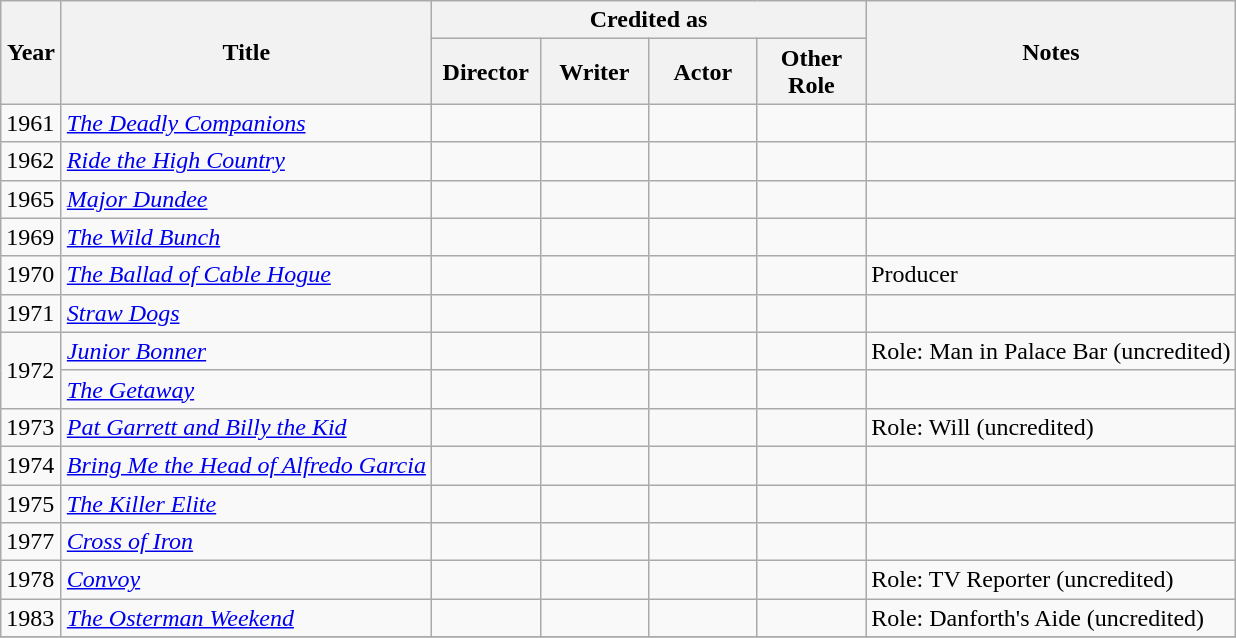<table class="wikitable sortable">
<tr>
<th rowspan="2" width="33">Year</th>
<th rowspan="2">Title</th>
<th colspan="4">Credited as</th>
<th rowspan="2">Notes</th>
</tr>
<tr>
<th width=65>Director</th>
<th width=65>Writer</th>
<th width=65>Actor</th>
<th width=65>Other Role</th>
</tr>
<tr>
<td>1961</td>
<td><em><a href='#'>The Deadly Companions</a></em></td>
<td></td>
<td></td>
<td></td>
<td></td>
<td></td>
</tr>
<tr>
<td>1962</td>
<td><em><a href='#'>Ride the High Country</a></em></td>
<td></td>
<td></td>
<td></td>
<td></td>
<td></td>
</tr>
<tr>
<td>1965</td>
<td><em><a href='#'>Major Dundee</a></em></td>
<td></td>
<td></td>
<td></td>
<td></td>
<td></td>
</tr>
<tr>
<td>1969</td>
<td><em><a href='#'>The Wild Bunch</a></em></td>
<td></td>
<td></td>
<td></td>
<td></td>
<td></td>
</tr>
<tr>
<td>1970</td>
<td><em><a href='#'>The Ballad of Cable Hogue</a></em></td>
<td></td>
<td></td>
<td></td>
<td></td>
<td>Producer</td>
</tr>
<tr>
<td>1971</td>
<td><em><a href='#'>Straw Dogs</a></em></td>
<td></td>
<td></td>
<td></td>
<td></td>
<td></td>
</tr>
<tr>
<td rowspan="2">1972</td>
<td><em><a href='#'>Junior Bonner</a></em></td>
<td></td>
<td></td>
<td></td>
<td></td>
<td>Role: Man in Palace Bar (uncredited)</td>
</tr>
<tr>
<td><em><a href='#'>The Getaway</a></em></td>
<td></td>
<td></td>
<td></td>
<td></td>
<td></td>
</tr>
<tr>
<td>1973</td>
<td><em><a href='#'>Pat Garrett and Billy the Kid</a></em></td>
<td></td>
<td></td>
<td></td>
<td></td>
<td>Role: Will (uncredited)</td>
</tr>
<tr>
<td>1974</td>
<td><em><a href='#'>Bring Me the Head of Alfredo Garcia</a></em></td>
<td></td>
<td></td>
<td></td>
<td></td>
<td></td>
</tr>
<tr>
<td>1975</td>
<td><em><a href='#'>The Killer Elite</a></em></td>
<td></td>
<td></td>
<td></td>
<td></td>
<td></td>
</tr>
<tr>
<td>1977</td>
<td><em><a href='#'>Cross of Iron</a></em></td>
<td></td>
<td></td>
<td></td>
<td></td>
<td></td>
</tr>
<tr>
<td>1978</td>
<td><em><a href='#'>Convoy</a></em></td>
<td></td>
<td></td>
<td></td>
<td></td>
<td>Role: TV Reporter (uncredited)</td>
</tr>
<tr>
<td>1983</td>
<td><em><a href='#'>The Osterman Weekend</a></em></td>
<td></td>
<td></td>
<td></td>
<td></td>
<td>Role: Danforth's Aide (uncredited)</td>
</tr>
<tr>
</tr>
</table>
